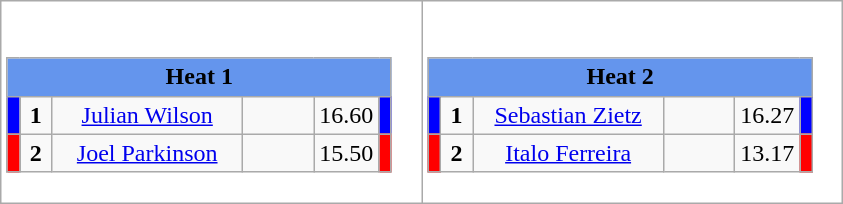<table class="wikitable" style="background:#fff;">
<tr>
<td><div><br><table class="wikitable">
<tr>
<td colspan="6"  style="text-align:center; background:#6495ed;"><strong>Heat 1</strong></td>
</tr>
<tr>
<td style="width:01px; background: #00f;"></td>
<td style="width:14px; text-align:center;"><strong>1</strong></td>
<td style="width:120px; text-align:center;"><a href='#'>Julian Wilson</a></td>
<td style="width:40px; text-align:center;"></td>
<td style="width:20px; text-align:center;">16.60</td>
<td style="width:01px; background: #00f;"></td>
</tr>
<tr>
<td style="width:01px; background: #f00;"></td>
<td style="width:14px; text-align:center;"><strong>2</strong></td>
<td style="width:120px; text-align:center;"><a href='#'>Joel Parkinson</a></td>
<td style="width:40px; text-align:center;"></td>
<td style="width:20px; text-align:center;">15.50</td>
<td style="width:01px; background: #f00;"></td>
</tr>
</table>
</div></td>
<td><div><br><table class="wikitable">
<tr>
<td colspan="6"  style="text-align:center; background:#6495ed;"><strong>Heat 2</strong></td>
</tr>
<tr>
<td style="width:01px; background: #00f;"></td>
<td style="width:14px; text-align:center;"><strong>1</strong></td>
<td style="width:120px; text-align:center;"><a href='#'>Sebastian Zietz</a></td>
<td style="width:40px; text-align:center;"></td>
<td style="width:20px; text-align:center;">16.27</td>
<td style="width:01px; background: #00f;"></td>
</tr>
<tr>
<td style="width:01px; background: #f00;"></td>
<td style="width:14px; text-align:center;"><strong>2</strong></td>
<td style="width:120px; text-align:center;"><a href='#'>Italo Ferreira</a></td>
<td style="width:40px; text-align:center;"></td>
<td style="width:20px; text-align:center;">13.17</td>
<td style="width:01px; background: #f00;"></td>
</tr>
</table>
</div></td>
</tr>
</table>
